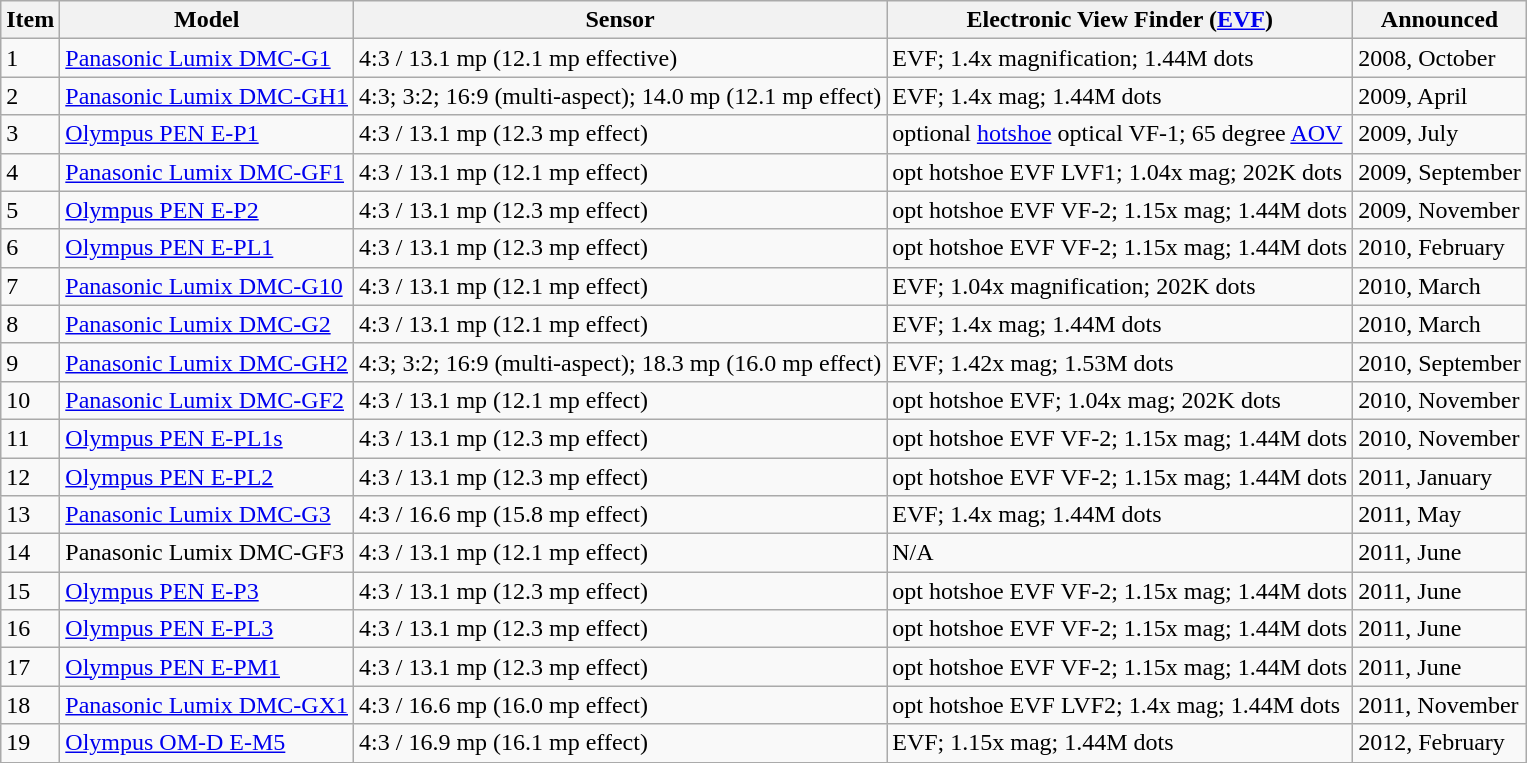<table class="wikitable sortable">
<tr>
<th>Item</th>
<th>Model</th>
<th>Sensor</th>
<th>Electronic View Finder (<a href='#'>EVF</a>)</th>
<th>Announced</th>
</tr>
<tr>
<td>1</td>
<td><a href='#'>Panasonic Lumix DMC-G1</a></td>
<td>4:3 / 13.1 mp (12.1 mp effective)</td>
<td>EVF; 1.4x magnification; 1.44M dots</td>
<td>2008, October </td>
</tr>
<tr>
<td>2</td>
<td><a href='#'>Panasonic Lumix DMC-GH1</a></td>
<td>4:3; 3:2; 16:9 (multi-aspect); 14.0 mp (12.1 mp effect)</td>
<td>EVF; 1.4x mag; 1.44M dots</td>
<td>2009, April </td>
</tr>
<tr>
<td>3</td>
<td><a href='#'>Olympus PEN E-P1</a></td>
<td>4:3 / 13.1 mp (12.3 mp effect)</td>
<td>optional <a href='#'>hotshoe</a> optical VF-1; 65 degree <a href='#'>AOV</a></td>
<td>2009, July </td>
</tr>
<tr>
<td>4</td>
<td><a href='#'>Panasonic Lumix DMC-GF1</a></td>
<td>4:3 / 13.1 mp (12.1 mp effect)</td>
<td>opt hotshoe EVF LVF1; 1.04x mag; 202K dots</td>
<td>2009, September </td>
</tr>
<tr>
<td>5</td>
<td><a href='#'>Olympus PEN E-P2</a></td>
<td>4:3 / 13.1 mp (12.3 mp effect)</td>
<td>opt hotshoe EVF VF-2; 1.15x mag; 1.44M dots</td>
<td>2009, November </td>
</tr>
<tr>
<td>6</td>
<td><a href='#'>Olympus PEN E-PL1</a></td>
<td>4:3 / 13.1 mp (12.3 mp effect)</td>
<td>opt hotshoe EVF VF-2; 1.15x mag; 1.44M dots</td>
<td>2010, February </td>
</tr>
<tr>
<td>7</td>
<td><a href='#'>Panasonic Lumix DMC-G10</a></td>
<td>4:3 / 13.1 mp (12.1 mp effect)</td>
<td>EVF; 1.04x magnification; 202K dots</td>
<td>2010, March </td>
</tr>
<tr>
<td>8</td>
<td><a href='#'>Panasonic Lumix DMC-G2</a></td>
<td>4:3 / 13.1 mp (12.1 mp effect)</td>
<td>EVF; 1.4x mag; 1.44M dots</td>
<td>2010, March </td>
</tr>
<tr>
<td>9</td>
<td><a href='#'>Panasonic Lumix DMC-GH2</a></td>
<td>4:3; 3:2; 16:9 (multi-aspect); 18.3 mp (16.0 mp effect)</td>
<td>EVF; 1.42x mag; 1.53M dots</td>
<td>2010, September </td>
</tr>
<tr>
<td>10</td>
<td><a href='#'>Panasonic Lumix DMC-GF2</a></td>
<td>4:3 / 13.1 mp (12.1 mp effect)</td>
<td>opt hotshoe EVF; 1.04x mag; 202K dots</td>
<td>2010, November </td>
</tr>
<tr>
<td>11</td>
<td><a href='#'>Olympus PEN E-PL1s</a></td>
<td>4:3 / 13.1 mp (12.3 mp effect)</td>
<td>opt hotshoe EVF VF-2; 1.15x mag; 1.44M dots</td>
<td>2010, November </td>
</tr>
<tr>
<td>12</td>
<td><a href='#'>Olympus PEN E-PL2</a></td>
<td>4:3 / 13.1 mp (12.3 mp effect)</td>
<td>opt hotshoe EVF VF-2; 1.15x mag; 1.44M dots</td>
<td>2011, January </td>
</tr>
<tr>
<td>13</td>
<td><a href='#'>Panasonic Lumix DMC-G3</a></td>
<td>4:3 / 16.6 mp (15.8 mp effect)</td>
<td>EVF; 1.4x mag; 1.44M dots</td>
<td>2011, May </td>
</tr>
<tr>
<td>14</td>
<td>Panasonic Lumix DMC-GF3</td>
<td>4:3 / 13.1 mp (12.1 mp effect)</td>
<td>N/A</td>
<td>2011, June </td>
</tr>
<tr>
<td>15</td>
<td><a href='#'>Olympus PEN E-P3</a></td>
<td>4:3 / 13.1 mp (12.3 mp effect)</td>
<td>opt hotshoe EVF VF-2; 1.15x mag; 1.44M dots</td>
<td>2011, June</td>
</tr>
<tr>
<td>16</td>
<td><a href='#'>Olympus PEN E-PL3</a></td>
<td>4:3 / 13.1 mp (12.3 mp effect)</td>
<td>opt hotshoe EVF VF-2; 1.15x mag; 1.44M dots</td>
<td>2011, June</td>
</tr>
<tr>
<td>17</td>
<td><a href='#'>Olympus PEN E-PM1</a></td>
<td>4:3 / 13.1 mp (12.3 mp effect)</td>
<td>opt hotshoe EVF VF-2; 1.15x mag; 1.44M dots</td>
<td>2011, June</td>
</tr>
<tr>
<td>18</td>
<td><a href='#'>Panasonic Lumix DMC-GX1</a></td>
<td>4:3 / 16.6 mp (16.0 mp effect)</td>
<td>opt hotshoe EVF LVF2; 1.4x mag; 1.44M dots</td>
<td>2011, November</td>
</tr>
<tr>
<td>19</td>
<td><a href='#'>Olympus OM-D E-M5</a></td>
<td>4:3 / 16.9 mp (16.1 mp effect)</td>
<td>EVF; 1.15x mag; 1.44M dots</td>
<td>2012, February</td>
</tr>
</table>
